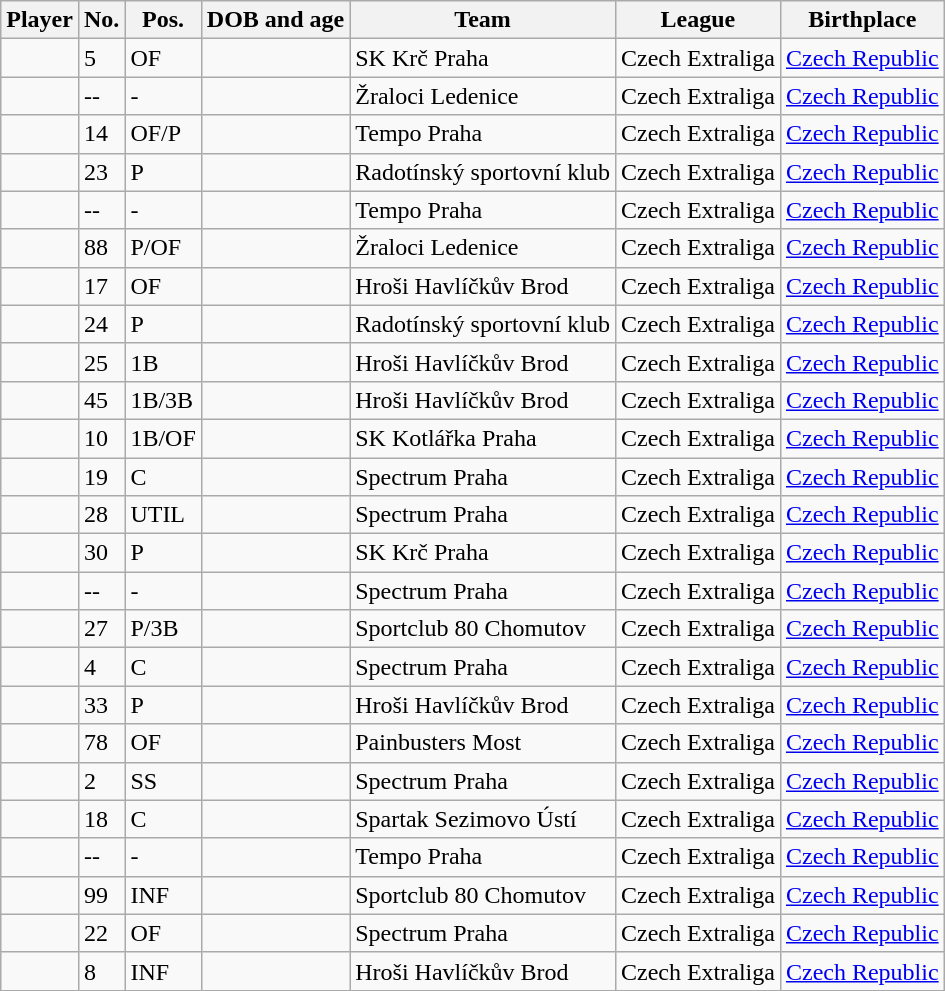<table class="wikitable sortable">
<tr>
<th>Player</th>
<th>No.</th>
<th>Pos.</th>
<th>DOB and age</th>
<th>Team</th>
<th>League</th>
<th>Birthplace</th>
</tr>
<tr>
<td></td>
<td>5</td>
<td>OF</td>
<td></td>
<td>SK Krč Praha</td>
<td>Czech Extraliga</td>
<td><a href='#'>Czech Republic</a></td>
</tr>
<tr>
<td></td>
<td>--</td>
<td>-</td>
<td></td>
<td>Žraloci Ledenice</td>
<td>Czech Extraliga</td>
<td><a href='#'>Czech Republic</a></td>
</tr>
<tr>
<td></td>
<td>14</td>
<td>OF/P</td>
<td></td>
<td>Tempo Praha</td>
<td>Czech Extraliga</td>
<td><a href='#'>Czech Republic</a></td>
</tr>
<tr>
<td></td>
<td>23</td>
<td>P</td>
<td></td>
<td>Radotínský sportovní klub</td>
<td>Czech Extraliga</td>
<td><a href='#'>Czech Republic</a></td>
</tr>
<tr>
<td></td>
<td>--</td>
<td>-</td>
<td></td>
<td>Tempo Praha</td>
<td>Czech Extraliga</td>
<td><a href='#'>Czech Republic</a></td>
</tr>
<tr>
<td></td>
<td>88</td>
<td>P/OF</td>
<td></td>
<td>Žraloci Ledenice</td>
<td>Czech Extraliga</td>
<td><a href='#'>Czech Republic</a></td>
</tr>
<tr>
<td></td>
<td>17</td>
<td>OF</td>
<td></td>
<td>Hroši Havlíčkův Brod</td>
<td>Czech Extraliga</td>
<td><a href='#'>Czech Republic</a></td>
</tr>
<tr>
<td></td>
<td>24</td>
<td>P</td>
<td></td>
<td>Radotínský sportovní klub</td>
<td>Czech Extraliga</td>
<td><a href='#'>Czech Republic</a></td>
</tr>
<tr>
<td></td>
<td>25</td>
<td>1B</td>
<td></td>
<td>Hroši Havlíčkův Brod</td>
<td>Czech Extraliga</td>
<td><a href='#'>Czech Republic</a></td>
</tr>
<tr>
<td></td>
<td>45</td>
<td>1B/3B</td>
<td></td>
<td>Hroši Havlíčkův Brod</td>
<td>Czech Extraliga</td>
<td><a href='#'>Czech Republic</a></td>
</tr>
<tr>
<td></td>
<td>10</td>
<td>1B/OF</td>
<td></td>
<td>SK Kotlářka Praha</td>
<td>Czech Extraliga</td>
<td><a href='#'>Czech Republic</a></td>
</tr>
<tr>
<td></td>
<td>19</td>
<td>C</td>
<td></td>
<td>Spectrum Praha</td>
<td>Czech Extraliga</td>
<td><a href='#'>Czech Republic</a></td>
</tr>
<tr>
<td></td>
<td>28</td>
<td>UTIL</td>
<td></td>
<td>Spectrum Praha</td>
<td>Czech Extraliga</td>
<td><a href='#'>Czech Republic</a></td>
</tr>
<tr>
<td></td>
<td>30</td>
<td>P</td>
<td></td>
<td>SK Krč Praha</td>
<td>Czech Extraliga</td>
<td><a href='#'>Czech Republic</a></td>
</tr>
<tr>
<td></td>
<td>--</td>
<td>-</td>
<td></td>
<td>Spectrum Praha</td>
<td>Czech Extraliga</td>
<td><a href='#'>Czech Republic</a></td>
</tr>
<tr>
<td></td>
<td>27</td>
<td>P/3B</td>
<td></td>
<td>Sportclub 80 Chomutov</td>
<td>Czech Extraliga</td>
<td><a href='#'>Czech Republic</a></td>
</tr>
<tr>
<td></td>
<td>4</td>
<td>C</td>
<td></td>
<td>Spectrum Praha</td>
<td>Czech Extraliga</td>
<td><a href='#'>Czech Republic</a></td>
</tr>
<tr>
<td></td>
<td>33</td>
<td>P</td>
<td></td>
<td>Hroši Havlíčkův Brod</td>
<td>Czech Extraliga</td>
<td><a href='#'>Czech Republic</a></td>
</tr>
<tr>
<td></td>
<td>78</td>
<td>OF</td>
<td></td>
<td>Painbusters Most</td>
<td>Czech Extraliga</td>
<td><a href='#'>Czech Republic</a></td>
</tr>
<tr>
<td></td>
<td>2</td>
<td>SS</td>
<td></td>
<td>Spectrum Praha</td>
<td>Czech Extraliga</td>
<td><a href='#'>Czech Republic</a></td>
</tr>
<tr>
<td></td>
<td>18</td>
<td>C</td>
<td></td>
<td>Spartak Sezimovo Ústí</td>
<td>Czech Extraliga</td>
<td><a href='#'>Czech Republic</a></td>
</tr>
<tr>
<td></td>
<td>--</td>
<td>-</td>
<td></td>
<td>Tempo Praha</td>
<td>Czech Extraliga</td>
<td><a href='#'>Czech Republic</a></td>
</tr>
<tr>
<td></td>
<td>99</td>
<td>INF</td>
<td></td>
<td>Sportclub 80 Chomutov</td>
<td>Czech Extraliga</td>
<td><a href='#'>Czech Republic</a></td>
</tr>
<tr>
<td></td>
<td>22</td>
<td>OF</td>
<td></td>
<td>Spectrum Praha</td>
<td>Czech Extraliga</td>
<td><a href='#'>Czech Republic</a></td>
</tr>
<tr>
<td></td>
<td>8</td>
<td>INF</td>
<td></td>
<td>Hroši Havlíčkův Brod</td>
<td>Czech Extraliga</td>
<td><a href='#'>Czech Republic</a></td>
</tr>
</table>
